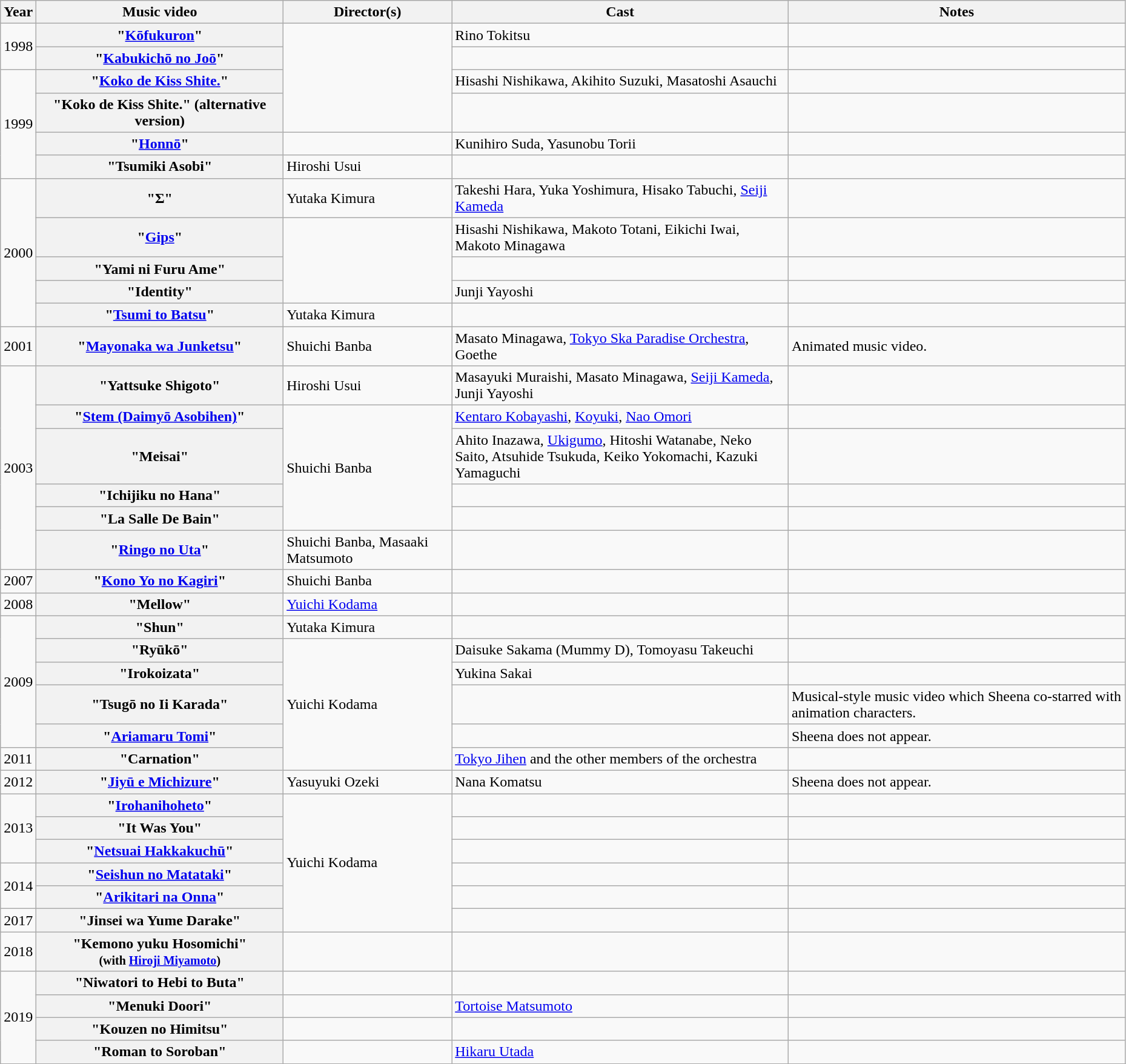<table class="wikitable plainrowheaders" width=98%>
<tr>
<th scope="col" width=3%>Year</th>
<th scope="col" width=22%>Music video</th>
<th scope="col" width=15%>Director(s)</th>
<th scope="col" width=30%>Cast</th>
<th scope="col" width=30%>Notes</th>
</tr>
<tr>
<td rowspan="2">1998</td>
<th scope="row">"<a href='#'>Kōfukuron</a>"</th>
<td rowspan="4"></td>
<td>Rino Tokitsu</td>
<td></td>
</tr>
<tr>
<th scope="row">"<a href='#'>Kabukichō no Joō</a>"</th>
<td></td>
<td></td>
</tr>
<tr>
<td rowspan="4">1999</td>
<th scope="row">"<a href='#'>Koko de Kiss Shite.</a>"</th>
<td>Hisashi Nishikawa, Akihito Suzuki, Masatoshi Asauchi</td>
<td></td>
</tr>
<tr>
<th scope="row">"Koko de Kiss Shite." (alternative version)</th>
<td></td>
<td></td>
</tr>
<tr>
<th scope="row">"<a href='#'>Honnō</a>"</th>
<td></td>
<td>Kunihiro Suda, Yasunobu Torii</td>
<td></td>
</tr>
<tr>
<th scope="row">"Tsumiki Asobi"</th>
<td>Hiroshi Usui</td>
<td></td>
<td></td>
</tr>
<tr>
<td rowspan="5">2000</td>
<th scope="row">"Σ"</th>
<td>Yutaka Kimura</td>
<td>Takeshi Hara, Yuka Yoshimura, Hisako Tabuchi, <a href='#'>Seiji Kameda</a></td>
<td></td>
</tr>
<tr>
<th scope="row">"<a href='#'>Gips</a>"</th>
<td rowspan="3"></td>
<td>Hisashi Nishikawa, Makoto Totani, Eikichi Iwai, Makoto Minagawa</td>
<td></td>
</tr>
<tr>
<th scope="row">"Yami ni Furu Ame"</th>
<td></td>
<td></td>
</tr>
<tr>
<th scope="row">"Identity"</th>
<td>Junji Yayoshi</td>
<td></td>
</tr>
<tr>
<th scope="row">"<a href='#'>Tsumi to Batsu</a>"</th>
<td>Yutaka Kimura</td>
<td></td>
<td></td>
</tr>
<tr>
<td>2001</td>
<th scope="row">"<a href='#'>Mayonaka wa Junketsu</a>"</th>
<td>Shuichi Banba</td>
<td>Masato Minagawa, <a href='#'>Tokyo Ska Paradise Orchestra</a>, Goethe</td>
<td>Animated music video.</td>
</tr>
<tr>
<td rowspan="6">2003</td>
<th scope="row">"Yattsuke Shigoto"</th>
<td>Hiroshi Usui</td>
<td>Masayuki Muraishi, Masato Minagawa, <a href='#'>Seiji Kameda</a>, Junji Yayoshi</td>
<td></td>
</tr>
<tr>
<th scope="row">"<a href='#'>Stem (Daimyō Asobihen)</a>"</th>
<td rowspan="4">Shuichi Banba</td>
<td><a href='#'>Kentaro Kobayashi</a>, <a href='#'>Koyuki</a>, <a href='#'>Nao Omori</a></td>
<td></td>
</tr>
<tr>
<th scope="row">"Meisai"</th>
<td>Ahito Inazawa, <a href='#'>Ukigumo</a>, Hitoshi Watanabe, Neko Saito, Atsuhide Tsukuda, Keiko Yokomachi, Kazuki Yamaguchi</td>
<td></td>
</tr>
<tr>
<th scope="row">"Ichijiku no Hana"</th>
<td></td>
<td></td>
</tr>
<tr>
<th scope="row">"La Salle De Bain"</th>
<td></td>
<td></td>
</tr>
<tr>
<th scope="row">"<a href='#'>Ringo no Uta</a>"</th>
<td>Shuichi Banba, Masaaki Matsumoto</td>
<td></td>
<td></td>
</tr>
<tr>
<td>2007</td>
<th scope="row">"<a href='#'>Kono Yo no Kagiri</a>"</th>
<td>Shuichi Banba</td>
<td></td>
<td></td>
</tr>
<tr>
<td>2008</td>
<th scope="row">"Mellow"</th>
<td><a href='#'>Yuichi Kodama</a></td>
<td></td>
<td></td>
</tr>
<tr>
<td rowspan="5">2009</td>
<th scope="row">"Shun"</th>
<td>Yutaka Kimura</td>
<td></td>
<td></td>
</tr>
<tr>
<th scope="row">"Ryūkō"</th>
<td rowspan="5">Yuichi Kodama</td>
<td>Daisuke Sakama (Mummy D), Tomoyasu Takeuchi</td>
<td></td>
</tr>
<tr>
<th scope="row">"Irokoizata"</th>
<td>Yukina Sakai</td>
<td></td>
</tr>
<tr>
<th scope="row">"Tsugō no Ii Karada"</th>
<td></td>
<td>Musical-style music video which Sheena co-starred with animation characters.</td>
</tr>
<tr>
<th scope="row">"<a href='#'>Ariamaru Tomi</a>"</th>
<td></td>
<td>Sheena does not appear.</td>
</tr>
<tr>
<td>2011</td>
<th scope="row">"Carnation"</th>
<td><a href='#'>Tokyo Jihen</a> and the other members of the orchestra</td>
<td></td>
</tr>
<tr>
<td>2012</td>
<th scope="row">"<a href='#'>Jiyū e Michizure</a>"</th>
<td>Yasuyuki Ozeki</td>
<td>Nana Komatsu</td>
<td>Sheena does not appear.</td>
</tr>
<tr>
<td rowspan="3">2013</td>
<th scope="row">"<a href='#'>Irohanihoheto</a>"</th>
<td rowspan="6">Yuichi Kodama</td>
<td></td>
<td></td>
</tr>
<tr>
<th scope="row">"It Was You"</th>
<td></td>
<td></td>
</tr>
<tr>
<th scope="row">"<a href='#'>Netsuai Hakkakuchū</a>"</th>
<td></td>
<td></td>
</tr>
<tr>
<td rowspan="2">2014</td>
<th scope="row">"<a href='#'>Seishun no Matataki</a>"</th>
<td></td>
<td></td>
</tr>
<tr>
<th scope="row">"<a href='#'>Arikitari na Onna</a>"</th>
<td></td>
<td></td>
</tr>
<tr>
<td rowspan="1">2017</td>
<th scope="row">"Jinsei wa Yume Darake"</th>
<td></td>
<td></td>
</tr>
<tr>
<td rowspan="1">2018</td>
<th scope="row">"Kemono yuku Hosomichi" <br><small>(with <a href='#'>Hiroji Miyamoto</a>)</small></th>
<td></td>
<td></td>
<td></td>
</tr>
<tr>
<td rowspan="4">2019</td>
<th scope="row">"Niwatori to Hebi to Buta"</th>
<td></td>
<td></td>
<td></td>
</tr>
<tr>
<th scope="row">"Menuki Doori"</th>
<td></td>
<td><a href='#'>Tortoise Matsumoto</a></td>
<td></td>
</tr>
<tr>
<th scope="row">"Kouzen no Himitsu"</th>
<td></td>
<td></td>
<td></td>
</tr>
<tr>
<th scope="row">"Roman to Soroban"</th>
<td></td>
<td><a href='#'>Hikaru Utada</a></td>
<td></td>
</tr>
<tr>
</tr>
</table>
